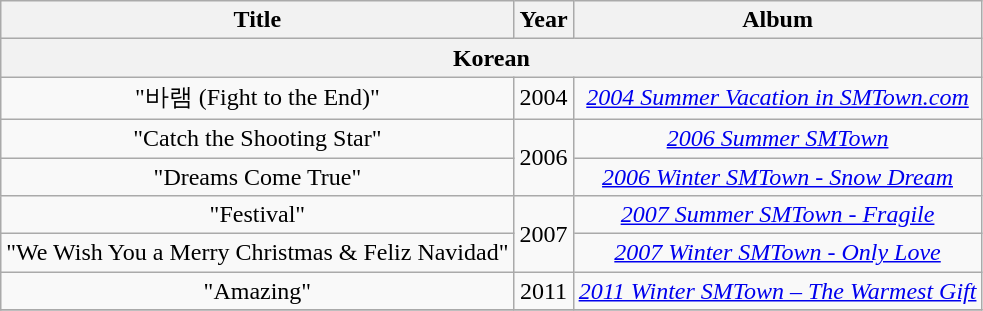<table class="wikitable plainrowheaders" style="text-align:center">
<tr>
<th scope="col">Title</th>
<th scope="col">Year</th>
<th scope="col">Album</th>
</tr>
<tr>
<th colspan="3">Korean</th>
</tr>
<tr>
<td>"바램 (Fight to the End)"</td>
<td>2004</td>
<td><em><a href='#'>2004 Summer Vacation in SMTown.com</a></em></td>
</tr>
<tr>
<td>"Catch the Shooting Star"</td>
<td rowspan="2">2006</td>
<td><em><a href='#'>2006 Summer SMTown</a></em></td>
</tr>
<tr>
<td>"Dreams Come True"</td>
<td><em><a href='#'>2006 Winter SMTown - Snow Dream</a></em></td>
</tr>
<tr>
<td>"Festival"</td>
<td rowspan="2">2007</td>
<td><em><a href='#'>2007 Summer SMTown - Fragile</a></em></td>
</tr>
<tr>
<td>"We Wish You a Merry Christmas & Feliz Navidad"</td>
<td><em><a href='#'>2007 Winter SMTown - Only Love</a></em></td>
</tr>
<tr>
<td>"Amazing"<br></td>
<td>2011</td>
<td><em><a href='#'>2011 Winter SMTown – The Warmest Gift</a></em></td>
</tr>
<tr>
</tr>
</table>
